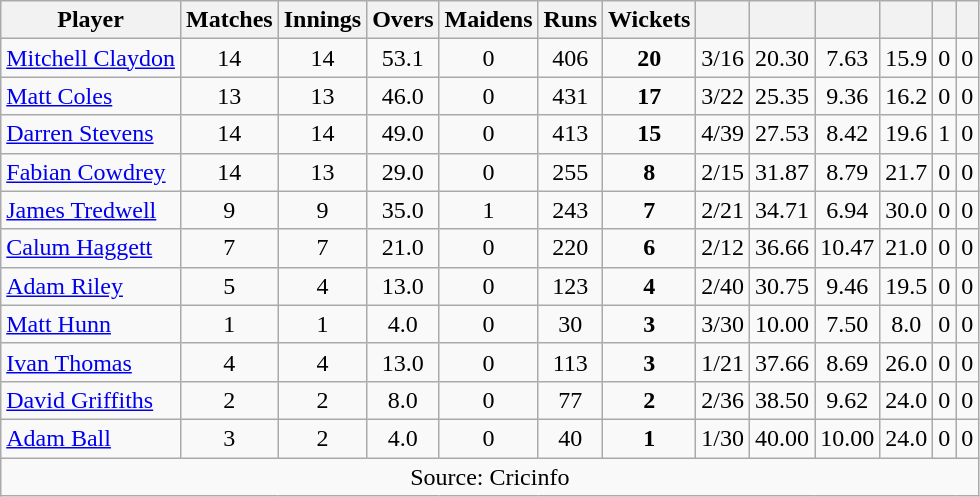<table class="wikitable" style="text-align:center">
<tr>
<th>Player</th>
<th>Matches</th>
<th>Innings</th>
<th>Overs</th>
<th>Maidens</th>
<th>Runs</th>
<th>Wickets</th>
<th></th>
<th></th>
<th></th>
<th></th>
<th></th>
<th></th>
</tr>
<tr>
<td align="left"><a href='#'>Mitchell Claydon</a></td>
<td>14</td>
<td>14</td>
<td>53.1</td>
<td>0</td>
<td>406</td>
<td><strong>20</strong></td>
<td>3/16</td>
<td>20.30</td>
<td>7.63</td>
<td>15.9</td>
<td>0</td>
<td>0</td>
</tr>
<tr>
<td align="left"><a href='#'>Matt Coles</a></td>
<td>13</td>
<td>13</td>
<td>46.0</td>
<td>0</td>
<td>431</td>
<td><strong>17</strong></td>
<td>3/22</td>
<td>25.35</td>
<td>9.36</td>
<td>16.2</td>
<td>0</td>
<td>0</td>
</tr>
<tr>
<td align="left"><a href='#'>Darren Stevens</a></td>
<td>14</td>
<td>14</td>
<td>49.0</td>
<td>0</td>
<td>413</td>
<td><strong>15</strong></td>
<td>4/39</td>
<td>27.53</td>
<td>8.42</td>
<td>19.6</td>
<td>1</td>
<td>0</td>
</tr>
<tr>
<td align="left"><a href='#'>Fabian Cowdrey</a></td>
<td>14</td>
<td>13</td>
<td>29.0</td>
<td>0</td>
<td>255</td>
<td><strong>8</strong></td>
<td>2/15</td>
<td>31.87</td>
<td>8.79</td>
<td>21.7</td>
<td>0</td>
<td>0</td>
</tr>
<tr>
<td align="left"><a href='#'>James Tredwell</a></td>
<td>9</td>
<td>9</td>
<td>35.0</td>
<td>1</td>
<td>243</td>
<td><strong>7</strong></td>
<td>2/21</td>
<td>34.71</td>
<td>6.94</td>
<td>30.0</td>
<td>0</td>
<td>0</td>
</tr>
<tr>
<td align="left"><a href='#'>Calum Haggett</a></td>
<td>7</td>
<td>7</td>
<td>21.0</td>
<td>0</td>
<td>220</td>
<td><strong>6</strong></td>
<td>2/12</td>
<td>36.66</td>
<td>10.47</td>
<td>21.0</td>
<td>0</td>
<td>0</td>
</tr>
<tr>
<td align="left"><a href='#'>Adam Riley</a></td>
<td>5</td>
<td>4</td>
<td>13.0</td>
<td>0</td>
<td>123</td>
<td><strong>4</strong></td>
<td>2/40</td>
<td>30.75</td>
<td>9.46</td>
<td>19.5</td>
<td>0</td>
<td>0</td>
</tr>
<tr>
<td align="left"><a href='#'>Matt Hunn</a></td>
<td>1</td>
<td>1</td>
<td>4.0</td>
<td>0</td>
<td>30</td>
<td><strong>3</strong></td>
<td>3/30</td>
<td>10.00</td>
<td>7.50</td>
<td>8.0</td>
<td>0</td>
<td>0</td>
</tr>
<tr>
<td align="left"><a href='#'>Ivan Thomas</a></td>
<td>4</td>
<td>4</td>
<td>13.0</td>
<td>0</td>
<td>113</td>
<td><strong>3</strong></td>
<td>1/21</td>
<td>37.66</td>
<td>8.69</td>
<td>26.0</td>
<td>0</td>
<td>0</td>
</tr>
<tr>
<td align="left"><a href='#'>David Griffiths</a></td>
<td>2</td>
<td>2</td>
<td>8.0</td>
<td>0</td>
<td>77</td>
<td><strong>2</strong></td>
<td>2/36</td>
<td>38.50</td>
<td>9.62</td>
<td>24.0</td>
<td>0</td>
<td>0</td>
</tr>
<tr>
<td align="left"><a href='#'>Adam Ball</a></td>
<td>3</td>
<td>2</td>
<td>4.0</td>
<td>0</td>
<td>40</td>
<td><strong>1</strong></td>
<td>1/30</td>
<td>40.00</td>
<td>10.00</td>
<td>24.0</td>
<td>0</td>
<td>0</td>
</tr>
<tr>
<td colspan="14">Source: Cricinfo</td>
</tr>
</table>
